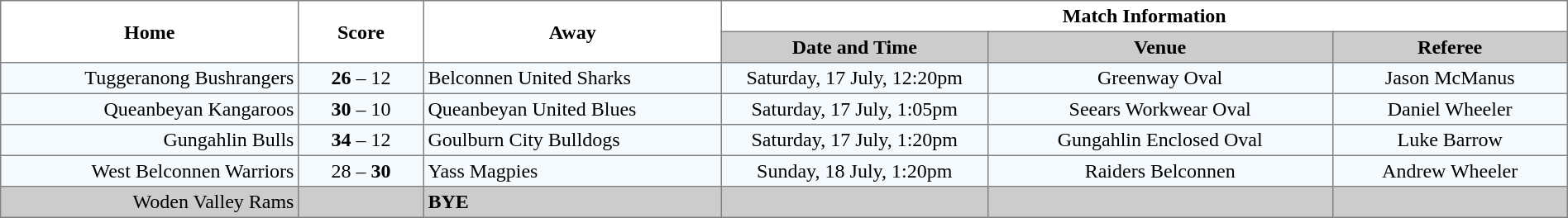<table border="1" cellpadding="3" cellspacing="0" width="100%" style="border-collapse:collapse;  text-align:center;">
<tr>
<th rowspan="2" width="19%">Home</th>
<th rowspan="2" width="8%">Score</th>
<th rowspan="2" width="19%">Away</th>
<th colspan="3">Match Information</th>
</tr>
<tr bgcolor="#CCCCCC">
<th width="17%">Date and Time</th>
<th width="22%">Venue</th>
<th width="50%">Referee</th>
</tr>
<tr style="text-align:center; background:#f5faff;">
<td align="right">Tuggeranong Bushrangers </td>
<td><strong>26</strong> – 12</td>
<td align="left"> Belconnen United Sharks</td>
<td>Saturday, 17 July, 12:20pm</td>
<td>Greenway Oval</td>
<td>Jason McManus</td>
</tr>
<tr style="text-align:center; background:#f5faff;">
<td align="right">Queanbeyan Kangaroos </td>
<td><strong>30</strong> – 10</td>
<td align="left"> Queanbeyan United Blues</td>
<td>Saturday, 17 July, 1:05pm</td>
<td>Seears Workwear Oval</td>
<td>Daniel Wheeler</td>
</tr>
<tr style="text-align:center; background:#f5faff;">
<td align="right">Gungahlin Bulls </td>
<td><strong>34</strong> – 12</td>
<td align="left"> Goulburn City Bulldogs</td>
<td>Saturday, 17 July, 1:20pm</td>
<td>Gungahlin Enclosed Oval</td>
<td>Luke Barrow</td>
</tr>
<tr style="text-align:center; background:#f5faff;">
<td align="right">West Belconnen Warriors </td>
<td>28 – <strong>30</strong></td>
<td align="left"> Yass Magpies</td>
<td>Sunday, 18 July, 1:20pm</td>
<td>Raiders Belconnen</td>
<td>Andrew Wheeler</td>
</tr>
<tr style="text-align:center; background:#CCCCCC;">
<td align="right">Woden Valley Rams </td>
<td></td>
<td align="left"><strong>BYE</strong></td>
<td></td>
<td></td>
<td></td>
</tr>
</table>
